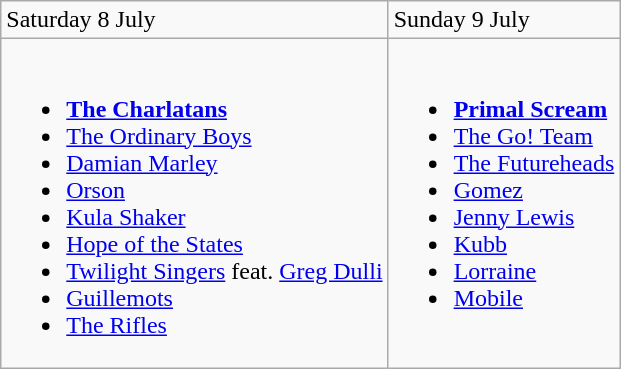<table class="wikitable">
<tr>
<td>Saturday 8 July</td>
<td>Sunday 9 July</td>
</tr>
<tr valign="top">
<td><br><ul><li><strong><a href='#'>The Charlatans</a></strong></li><li><a href='#'>The Ordinary Boys</a></li><li><a href='#'>Damian Marley</a></li><li><a href='#'>Orson</a></li><li><a href='#'>Kula Shaker</a></li><li><a href='#'>Hope of the States</a></li><li><a href='#'>Twilight Singers</a> feat. <a href='#'>Greg Dulli</a></li><li><a href='#'>Guillemots</a></li><li><a href='#'>The Rifles</a></li></ul></td>
<td><br><ul><li><strong><a href='#'>Primal Scream</a></strong></li><li><a href='#'>The Go! Team</a></li><li><a href='#'>The Futureheads</a></li><li><a href='#'>Gomez</a></li><li><a href='#'>Jenny Lewis</a></li><li><a href='#'>Kubb</a></li><li><a href='#'>Lorraine</a></li><li><a href='#'>Mobile</a></li></ul></td>
</tr>
</table>
